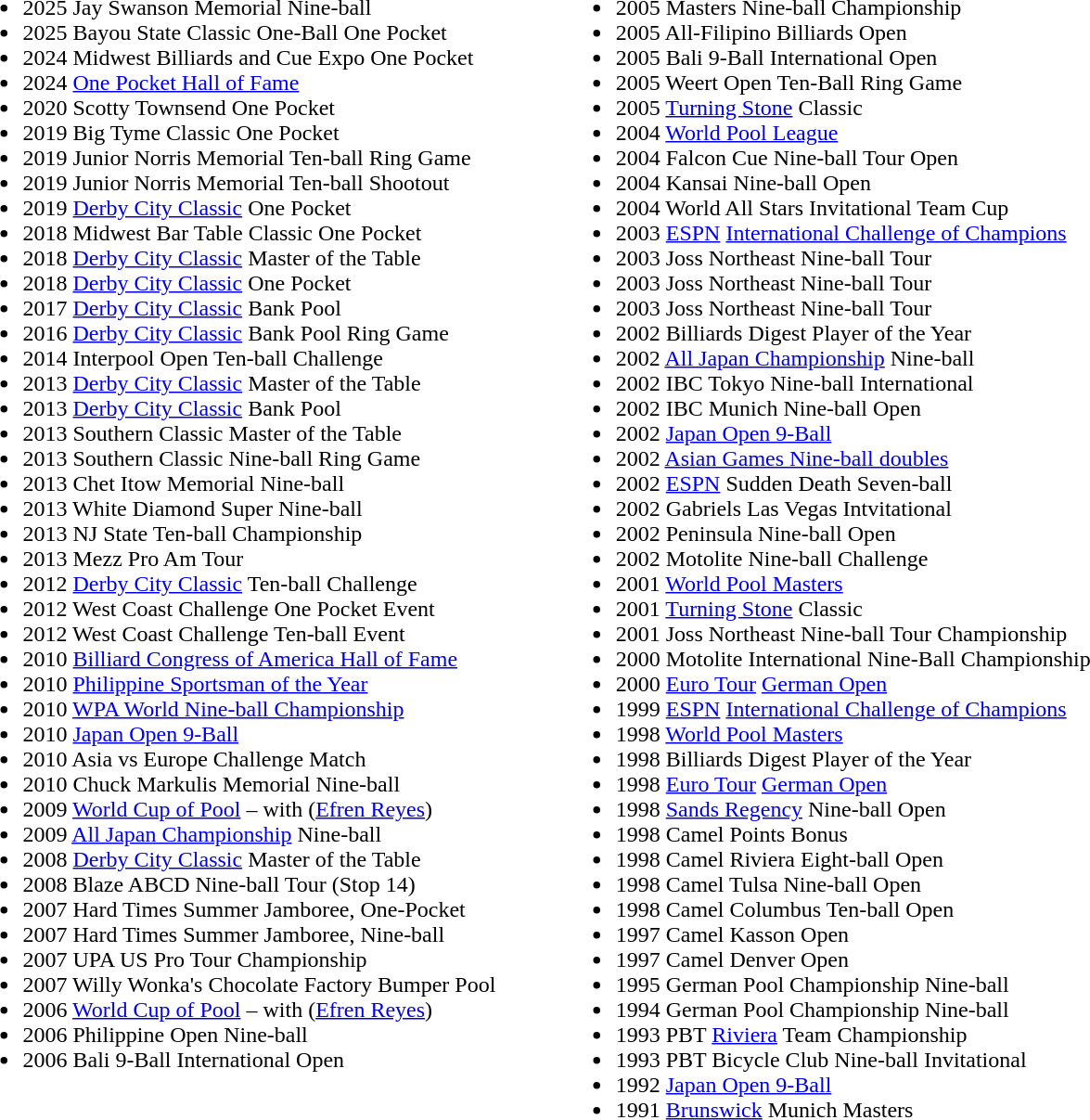<table>
<tr>
<td valign="top"><br><ul><li>2025 Jay Swanson Memorial Nine-ball</li><li>2025 Bayou State Classic One-Ball One Pocket</li><li>2024 Midwest Billiards and Cue Expo One Pocket</li><li>2024 <a href='#'>One Pocket Hall of Fame</a></li><li>2020 Scotty Townsend One Pocket</li><li>2019 Big Tyme Classic One Pocket</li><li>2019 Junior Norris Memorial Ten-ball Ring Game</li><li>2019 Junior Norris Memorial Ten-ball Shootout</li><li>2019 <a href='#'>Derby City Classic</a> One Pocket</li><li>2018 Midwest Bar Table Classic One Pocket</li><li>2018 <a href='#'>Derby City Classic</a> Master of the Table</li><li>2018 <a href='#'>Derby City Classic</a> One Pocket</li><li>2017 <a href='#'>Derby City Classic</a> Bank Pool</li><li>2016 <a href='#'>Derby City Classic</a> Bank Pool Ring Game</li><li>2014 	Interpool Open Ten-ball Challenge</li><li>2013 <a href='#'>Derby City Classic</a> Master of the Table</li><li>2013 <a href='#'>Derby City Classic</a> Bank Pool</li><li>2013 Southern Classic Master of the Table</li><li>2013 Southern Classic Nine-ball Ring Game</li><li>2013 Chet Itow Memorial Nine-ball</li><li>2013 White Diamond Super Nine-ball</li><li>2013 NJ State Ten-ball Championship</li><li>2013 Mezz Pro Am Tour</li><li>2012 <a href='#'>Derby City Classic</a> Ten-ball Challenge</li><li>2012 West Coast Challenge One Pocket Event</li><li>2012 West Coast Challenge Ten-ball Event</li><li>2010 <a href='#'>Billiard Congress of America Hall of Fame</a></li><li>2010 <a href='#'>Philippine Sportsman of the Year</a></li><li>2010 <a href='#'>WPA World Nine-ball Championship</a></li><li>2010 <a href='#'>Japan Open 9-Ball</a></li><li>2010 Asia vs Europe Challenge Match</li><li>2010 Chuck Markulis Memorial Nine-ball</li><li>2009 <a href='#'>World Cup of Pool</a> – with (<a href='#'>Efren Reyes</a>)</li><li>2009 <a href='#'>All Japan Championship</a> Nine-ball</li><li>2008 <a href='#'>Derby City Classic</a> Master of the Table</li><li>2008 Blaze ABCD Nine-ball Tour (Stop 14)</li><li>2007 Hard Times Summer Jamboree, One-Pocket</li><li>2007 Hard Times Summer Jamboree, Nine-ball</li><li>2007 UPA US Pro Tour Championship</li><li>2007 Willy Wonka's Chocolate Factory Bumper Pool</li><li>2006 <a href='#'>World Cup of Pool</a> – with (<a href='#'>Efren Reyes</a>)</li><li>2006 Philippine Open Nine-ball</li><li>2006 Bali 9-Ball International Open</li></ul></td>
<td width="5%"></td>
<td valign="top"><br><ul><li>2005 Masters Nine-ball Championship</li><li>2005 All-Filipino Billiards Open</li><li>2005 Bali 9-Ball International Open</li><li>2005 Weert Open Ten-Ball Ring Game</li><li>2005 <a href='#'>Turning Stone</a> Classic</li><li>2004 <a href='#'>World Pool League</a></li><li>2004 Falcon Cue Nine-ball Tour Open</li><li>2004 Kansai Nine-ball Open</li><li>2004 World All Stars Invitational Team Cup</li><li>2003 <a href='#'>ESPN</a> <a href='#'>International Challenge of Champions</a></li><li>2003 Joss Northeast Nine-ball Tour</li><li>2003 Joss Northeast Nine-ball Tour</li><li>2003 Joss Northeast Nine-ball Tour</li><li>2002 Billiards Digest Player of the Year</li><li>2002 <a href='#'>All Japan Championship</a> Nine-ball</li><li>2002 IBC Tokyo Nine-ball International</li><li>2002 IBC Munich Nine-ball Open</li><li>2002 <a href='#'>Japan Open 9-Ball</a></li><li>2002 <a href='#'>Asian Games Nine-ball doubles</a></li><li>2002 <a href='#'>ESPN</a> Sudden Death Seven-ball</li><li>2002 Gabriels Las Vegas Intvitational</li><li>2002 Peninsula Nine-ball Open</li><li>2002 Motolite Nine-ball Challenge</li><li>2001 <a href='#'>World Pool Masters</a></li><li>2001 <a href='#'>Turning Stone</a> Classic</li><li>2001 Joss Northeast Nine-ball Tour Championship</li><li>2000 Motolite International Nine-Ball Championship</li><li>2000 <a href='#'>Euro Tour</a> <a href='#'>German Open</a></li><li>1999 <a href='#'>ESPN</a> <a href='#'>International Challenge of Champions</a></li><li>1998 <a href='#'>World Pool Masters</a></li><li>1998 Billiards Digest Player of the Year</li><li>1998 <a href='#'>Euro Tour</a> <a href='#'>German Open</a></li><li>1998 <a href='#'>Sands Regency</a> Nine-ball Open</li><li>1998 Camel Points Bonus</li><li>1998 Camel Riviera Eight-ball Open</li><li>1998 Camel Tulsa Nine-ball Open</li><li>1998 Camel Columbus Ten-ball Open</li><li>1997 Camel Kasson Open</li><li>1997 Camel Denver Open</li><li>1995 German Pool Championship Nine-ball</li><li>1994 German Pool Championship Nine-ball</li><li>1993 PBT <a href='#'>Riviera</a> Team Championship</li><li>1993 PBT Bicycle Club Nine-ball Invitational</li><li>1992 <a href='#'>Japan Open 9-Ball</a></li><li>1991 <a href='#'>Brunswick</a> Munich Masters</li></ul></td>
</tr>
</table>
